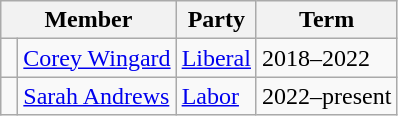<table class="wikitable">
<tr>
<th colspan="2">Member</th>
<th>Party</th>
<th>Term</th>
</tr>
<tr>
<td> </td>
<td><a href='#'>Corey Wingard</a></td>
<td><a href='#'>Liberal</a></td>
<td>2018–2022</td>
</tr>
<tr>
<td> </td>
<td><a href='#'>Sarah Andrews</a></td>
<td><a href='#'>Labor</a></td>
<td>2022–present</td>
</tr>
</table>
